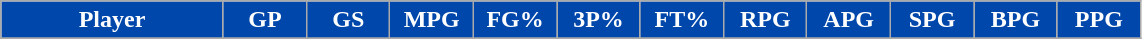<table class="wikitable sortable" style="text-align:center;">
<tr>
<th style="background:#0047AB;color:white;" width="16%">Player</th>
<th style="background:#0047AB;color:white;" width="6%">GP</th>
<th style="background:#0047AB;color:white;" width="6%">GS</th>
<th style="background:#0047AB;color:white;" width="6%">MPG</th>
<th style="background:#0047AB;color:white;" width="6%">FG%</th>
<th style="background:#0047AB;color:white;" width="6%">3P%</th>
<th style="background:#0047AB;color:white;" width="6%">FT%</th>
<th style="background:#0047AB;color:white;" width="6%">RPG</th>
<th style="background:#0047AB;color:white;" width="6%">APG</th>
<th style="background:#0047AB;color:white;" width="6%">SPG</th>
<th style="background:#0047AB;color:white;" width="6%">BPG</th>
<th style="background:#0047AB;color:white;" width="6%">PPG</th>
</tr>
<tr>
</tr>
</table>
